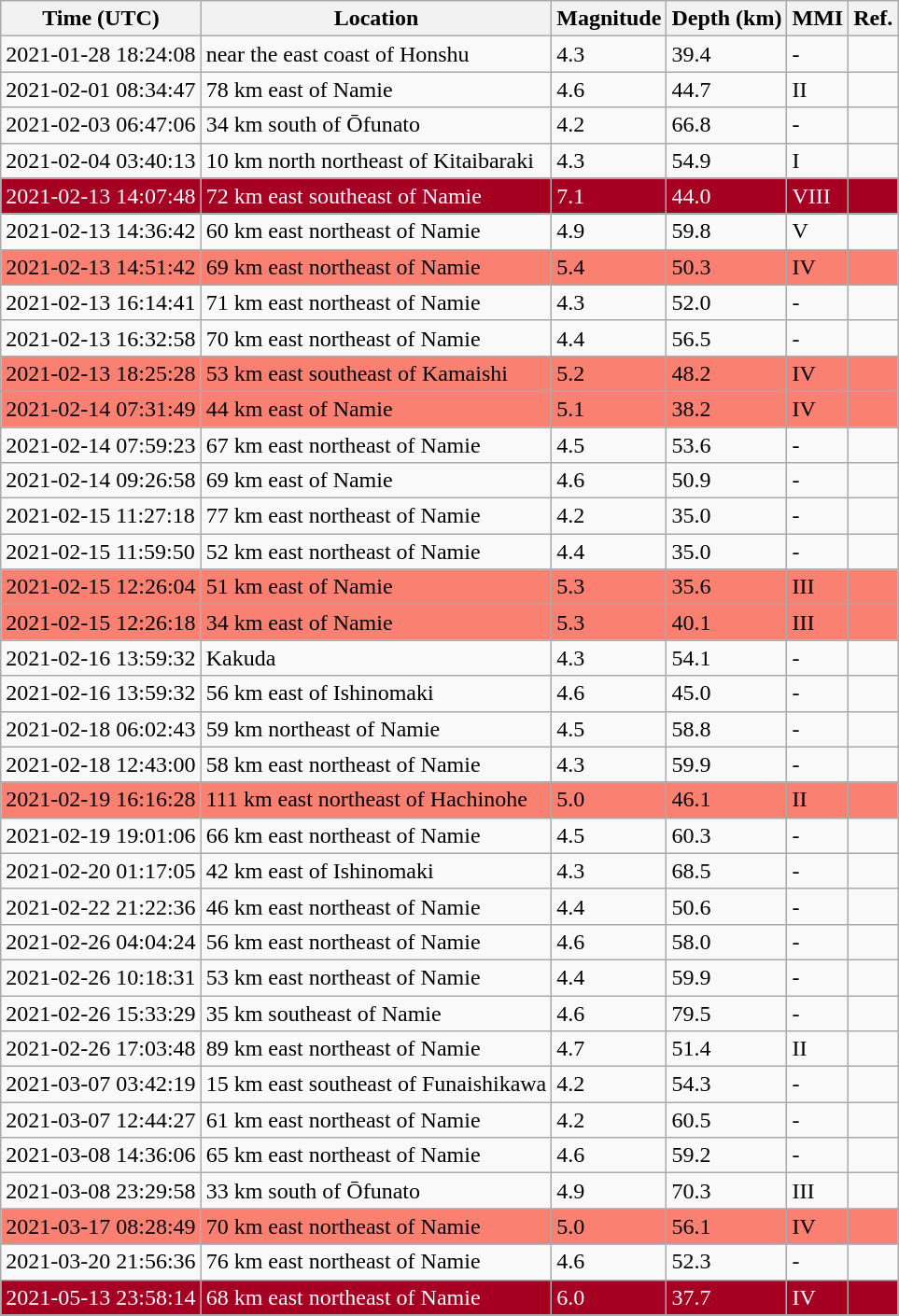<table class="wikitable style="font-size:90%; line-height:1.3em">
<tr>
<th>Time (UTC)</th>
<th>Location</th>
<th>Magnitude</th>
<th>Depth (km)</th>
<th>MMI</th>
<th>Ref.</th>
</tr>
<tr>
<td>2021-01-28 18:24:08</td>
<td>near the east coast of Honshu</td>
<td>4.3</td>
<td>39.4</td>
<td>-</td>
<td></td>
</tr>
<tr>
<td>2021-02-01 08:34:47</td>
<td>78 km east of Namie</td>
<td>4.6</td>
<td>44.7</td>
<td>II</td>
<td></td>
</tr>
<tr>
<td>2021-02-03 06:47:06</td>
<td>34 km south of Ōfunato</td>
<td>4.2</td>
<td>66.8</td>
<td>-</td>
<td></td>
</tr>
<tr>
<td>2021-02-04 03:40:13</td>
<td>10 km north northeast of Kitaibaraki</td>
<td>4.3</td>
<td>54.9</td>
<td>I</td>
<td></td>
</tr>
<tr style="background:#a50021; color:#fff">
<td>2021-02-13 14:07:48</td>
<td>72 km east southeast of Namie</td>
<td>7.1</td>
<td>44.0</td>
<td>VIII</td>
<td></td>
</tr>
<tr>
<td>2021-02-13 14:36:42</td>
<td>60 km east northeast of Namie</td>
<td>4.9</td>
<td>59.8</td>
<td>V</td>
<td></td>
</tr>
<tr style="background:#FA8072; color:#000000">
<td>2021-02-13 14:51:42</td>
<td>69 km east northeast of Namie</td>
<td>5.4</td>
<td>50.3</td>
<td>IV</td>
<td></td>
</tr>
<tr>
<td>2021-02-13 16:14:41</td>
<td>71 km east northeast of Namie</td>
<td>4.3</td>
<td>52.0</td>
<td>-</td>
<td></td>
</tr>
<tr>
<td>2021-02-13 16:32:58</td>
<td>70 km east northeast of Namie</td>
<td>4.4</td>
<td>56.5</td>
<td>-</td>
<td></td>
</tr>
<tr style="background:#FA8072; color:#000000">
<td>2021-02-13 18:25:28</td>
<td>53 km east southeast of Kamaishi</td>
<td>5.2</td>
<td>48.2</td>
<td>IV</td>
<td></td>
</tr>
<tr style="background:#FA8072; color:#000000">
<td>2021-02-14 07:31:49</td>
<td>44 km east of Namie</td>
<td>5.1</td>
<td>38.2</td>
<td>IV</td>
<td></td>
</tr>
<tr>
<td>2021-02-14 07:59:23</td>
<td>67 km east northeast of Namie</td>
<td>4.5</td>
<td>53.6</td>
<td>-</td>
<td></td>
</tr>
<tr>
<td>2021-02-14 09:26:58</td>
<td>69 km east of Namie</td>
<td>4.6</td>
<td>50.9</td>
<td>-</td>
<td></td>
</tr>
<tr>
<td>2021-02-15 11:27:18</td>
<td>77 km east northeast of Namie</td>
<td>4.2</td>
<td>35.0</td>
<td>-</td>
<td></td>
</tr>
<tr>
<td>2021-02-15 11:59:50</td>
<td>52 km east northeast of Namie</td>
<td>4.4</td>
<td>35.0</td>
<td>-</td>
<td></td>
</tr>
<tr style="background:#FA8072; color:#000000">
<td>2021-02-15 12:26:04</td>
<td>51 km east of Namie</td>
<td>5.3</td>
<td>35.6</td>
<td>III</td>
<td></td>
</tr>
<tr style="background:#FA8072; color:#000000">
<td>2021-02-15 12:26:18</td>
<td>34 km east of Namie</td>
<td>5.3</td>
<td>40.1</td>
<td>III</td>
<td></td>
</tr>
<tr>
<td>2021-02-16 13:59:32</td>
<td>Kakuda</td>
<td>4.3</td>
<td>54.1</td>
<td>-</td>
<td></td>
</tr>
<tr>
<td>2021-02-16 13:59:32</td>
<td>56 km east of Ishinomaki</td>
<td>4.6</td>
<td>45.0</td>
<td>-</td>
<td></td>
</tr>
<tr>
<td>2021-02-18 06:02:43</td>
<td>59 km northeast of Namie</td>
<td>4.5</td>
<td>58.8</td>
<td>-</td>
<td></td>
</tr>
<tr>
<td>2021-02-18 12:43:00</td>
<td>58 km east northeast of Namie</td>
<td>4.3</td>
<td>59.9</td>
<td>-</td>
<td></td>
</tr>
<tr>
</tr>
<tr style="background:#FA8072; color:#000000">
<td>2021-02-19 16:16:28</td>
<td>111 km east northeast of Hachinohe</td>
<td>5.0</td>
<td>46.1</td>
<td>II</td>
<td></td>
</tr>
<tr>
<td>2021-02-19 19:01:06</td>
<td>66 km east northeast of Namie</td>
<td>4.5</td>
<td>60.3</td>
<td>-</td>
<td></td>
</tr>
<tr>
<td>2021-02-20 01:17:05</td>
<td>42 km east of Ishinomaki</td>
<td>4.3</td>
<td>68.5</td>
<td>-</td>
<td></td>
</tr>
<tr>
<td>2021-02-22 21:22:36</td>
<td>46 km east northeast of Namie</td>
<td>4.4</td>
<td>50.6</td>
<td>-</td>
<td></td>
</tr>
<tr>
<td>2021-02-26 04:04:24</td>
<td>56 km east northeast of Namie</td>
<td>4.6</td>
<td>58.0</td>
<td>-</td>
<td></td>
</tr>
<tr>
<td>2021-02-26 10:18:31</td>
<td>53 km east northeast of Namie</td>
<td>4.4</td>
<td>59.9</td>
<td>-</td>
<td></td>
</tr>
<tr>
<td>2021-02-26 15:33:29</td>
<td>35 km southeast of Namie</td>
<td>4.6</td>
<td>79.5</td>
<td>-</td>
<td></td>
</tr>
<tr>
<td>2021-02-26 17:03:48</td>
<td>89 km east northeast of Namie</td>
<td>4.7</td>
<td>51.4</td>
<td>II</td>
<td></td>
</tr>
<tr>
<td>2021-03-07 03:42:19</td>
<td>15 km east southeast of Funaishikawa</td>
<td>4.2</td>
<td>54.3</td>
<td>-</td>
<td></td>
</tr>
<tr>
<td>2021-03-07 12:44:27</td>
<td>61 km east northeast of Namie</td>
<td>4.2</td>
<td>60.5</td>
<td>-</td>
<td></td>
</tr>
<tr>
<td>2021-03-08 14:36:06</td>
<td>65 km east northeast of Namie</td>
<td>4.6</td>
<td>59.2</td>
<td>-</td>
<td></td>
</tr>
<tr>
<td>2021-03-08 23:29:58</td>
<td>33 km south of Ōfunato</td>
<td>4.9</td>
<td>70.3</td>
<td>III</td>
<td></td>
</tr>
<tr style="background:#FA8072; color:#000000">
<td>2021-03-17 08:28:49</td>
<td>70 km east northeast of Namie</td>
<td>5.0</td>
<td>56.1</td>
<td>IV</td>
<td></td>
</tr>
<tr>
<td>2021-03-20 21:56:36</td>
<td>76 km east northeast of Namie</td>
<td>4.6</td>
<td>52.3</td>
<td>-</td>
<td></td>
</tr>
<tr style="background:#a50021; color:#fff">
<td>2021-05-13 23:58:14</td>
<td>68 km east northeast of Namie</td>
<td>6.0</td>
<td>37.7</td>
<td>IV</td>
<td></td>
</tr>
<tr>
</tr>
</table>
